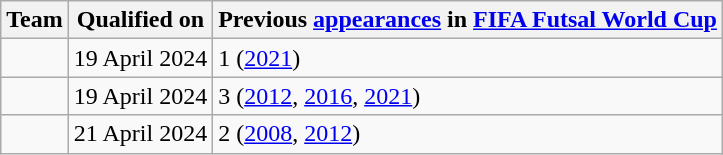<table class="wikitable sortable">
<tr>
<th>Team</th>
<th>Qualified on</th>
<th data-sort-type="number">Previous <a href='#'>appearances</a> in <a href='#'>FIFA Futsal World Cup</a></th>
</tr>
<tr>
<td></td>
<td>19 April 2024</td>
<td>1 (<a href='#'>2021</a>)</td>
</tr>
<tr>
<td></td>
<td>19 April 2024</td>
<td>3 (<a href='#'>2012</a>, <a href='#'>2016</a>, <a href='#'>2021</a>)</td>
</tr>
<tr>
<td></td>
<td>21 April 2024</td>
<td>2 (<a href='#'>2008</a>, <a href='#'>2012</a>)</td>
</tr>
</table>
